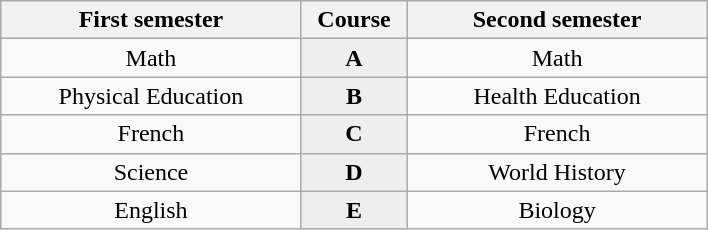<table class="wikitable" style="margin:1em auto; text-align: center;">
<tr>
<th style="width:12em;">First semester</th>
<th style="width:4em;">Course</th>
<th style="width:12em;">Second semester</th>
</tr>
<tr>
<td>Math</td>
<td style="background:#eee;"><strong>A</strong></td>
<td>Math</td>
</tr>
<tr>
<td>Physical Education</td>
<td style="background:#eee;"><strong>B</strong></td>
<td>Health Education</td>
</tr>
<tr>
<td>French</td>
<td style="background:#eee;"><strong>C</strong></td>
<td>French</td>
</tr>
<tr>
<td>Science</td>
<td style="background:#eee;"><strong>D</strong></td>
<td>World History</td>
</tr>
<tr>
<td>English</td>
<td style="background:#eee;"><strong>E</strong></td>
<td>Biology</td>
</tr>
</table>
